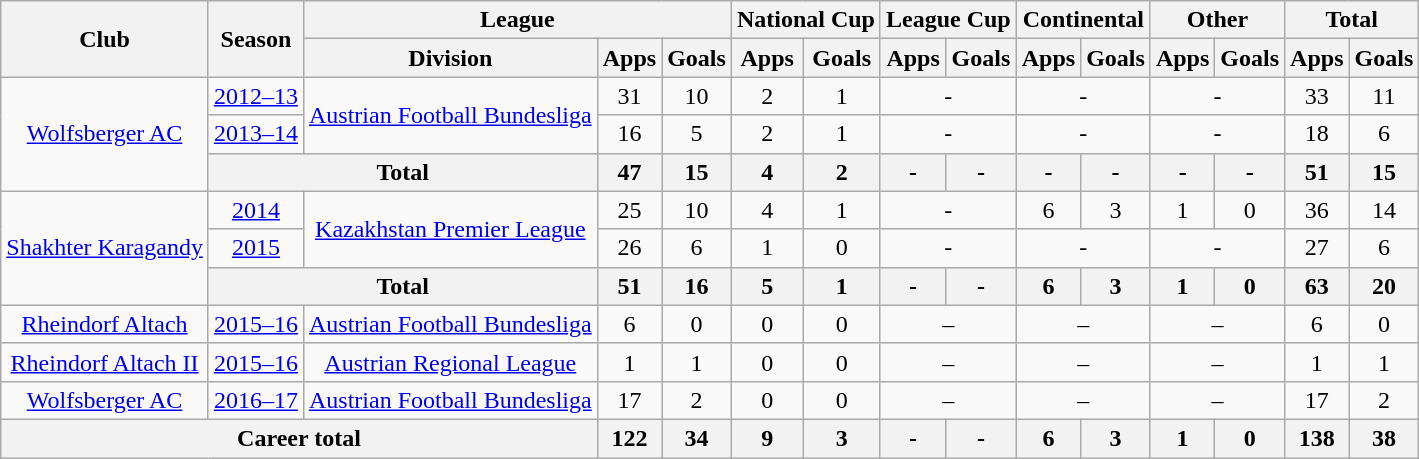<table class="wikitable" style="text-align: center;">
<tr>
<th rowspan="2">Club</th>
<th rowspan="2">Season</th>
<th colspan="3">League</th>
<th colspan="2">National Cup</th>
<th colspan="2">League Cup</th>
<th colspan="2">Continental</th>
<th colspan="2">Other</th>
<th colspan="2">Total</th>
</tr>
<tr>
<th>Division</th>
<th>Apps</th>
<th>Goals</th>
<th>Apps</th>
<th>Goals</th>
<th>Apps</th>
<th>Goals</th>
<th>Apps</th>
<th>Goals</th>
<th>Apps</th>
<th>Goals</th>
<th>Apps</th>
<th>Goals</th>
</tr>
<tr>
<td rowspan="3" valign="center"><a href='#'>Wolfsberger AC</a></td>
<td><a href='#'>2012–13</a></td>
<td rowspan="2" valign="center"><a href='#'>Austrian Football Bundesliga</a></td>
<td>31</td>
<td>10</td>
<td>2</td>
<td>1</td>
<td colspan="2">-</td>
<td colspan="2">-</td>
<td colspan="2">-</td>
<td>33</td>
<td>11</td>
</tr>
<tr>
<td><a href='#'>2013–14</a></td>
<td>16</td>
<td>5</td>
<td>2</td>
<td>1</td>
<td colspan="2">-</td>
<td colspan="2">-</td>
<td colspan="2">-</td>
<td>18</td>
<td>6</td>
</tr>
<tr>
<th colspan="2">Total</th>
<th>47</th>
<th>15</th>
<th>4</th>
<th>2</th>
<th>-</th>
<th>-</th>
<th>-</th>
<th>-</th>
<th>-</th>
<th>-</th>
<th>51</th>
<th>15</th>
</tr>
<tr>
<td rowspan="3" valign="center"><a href='#'>Shakhter Karagandy</a></td>
<td><a href='#'>2014</a></td>
<td rowspan="2" valign="center"><a href='#'>Kazakhstan Premier League</a></td>
<td>25</td>
<td>10</td>
<td>4</td>
<td>1</td>
<td colspan="2">-</td>
<td>6</td>
<td>3</td>
<td>1</td>
<td>0</td>
<td>36</td>
<td>14</td>
</tr>
<tr>
<td><a href='#'>2015</a></td>
<td>26</td>
<td>6</td>
<td>1</td>
<td>0</td>
<td colspan="2">-</td>
<td colspan="2">-</td>
<td colspan="2">-</td>
<td>27</td>
<td>6</td>
</tr>
<tr>
<th colspan="2">Total</th>
<th>51</th>
<th>16</th>
<th>5</th>
<th>1</th>
<th>-</th>
<th>-</th>
<th>6</th>
<th>3</th>
<th>1</th>
<th>0</th>
<th>63</th>
<th>20</th>
</tr>
<tr>
<td valign="center"><a href='#'>Rheindorf Altach</a></td>
<td><a href='#'>2015–16</a></td>
<td><a href='#'>Austrian Football Bundesliga</a></td>
<td>6</td>
<td>0</td>
<td>0</td>
<td>0</td>
<td colspan="2">–</td>
<td colspan="2">–</td>
<td colspan="2">–</td>
<td>6</td>
<td>0</td>
</tr>
<tr>
<td valign="center"><a href='#'>Rheindorf Altach II</a></td>
<td><a href='#'>2015–16</a></td>
<td><a href='#'>Austrian Regional League</a></td>
<td>1</td>
<td>1</td>
<td>0</td>
<td>0</td>
<td colspan="2">–</td>
<td colspan="2">–</td>
<td colspan="2">–</td>
<td>1</td>
<td>1</td>
</tr>
<tr>
<td valign="center"><a href='#'>Wolfsberger AC</a></td>
<td><a href='#'>2016–17</a></td>
<td><a href='#'>Austrian Football Bundesliga</a></td>
<td>17</td>
<td>2</td>
<td>0</td>
<td>0</td>
<td colspan="2">–</td>
<td colspan="2">–</td>
<td colspan="2">–</td>
<td>17</td>
<td>2</td>
</tr>
<tr>
<th colspan="3">Career total</th>
<th>122</th>
<th>34</th>
<th>9</th>
<th>3</th>
<th>-</th>
<th>-</th>
<th>6</th>
<th>3</th>
<th>1</th>
<th>0</th>
<th>138</th>
<th>38</th>
</tr>
</table>
